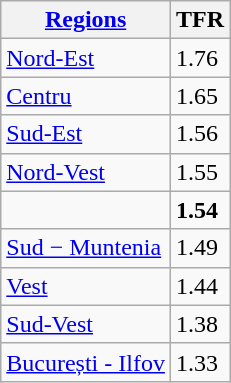<table class="wikitable sortable">
<tr>
<th><a href='#'>Regions</a></th>
<th>TFR</th>
</tr>
<tr>
<td><a href='#'>Nord-Est</a></td>
<td>1.76</td>
</tr>
<tr>
<td><a href='#'>Centru</a></td>
<td>1.65</td>
</tr>
<tr>
<td><a href='#'>Sud-Est</a></td>
<td>1.56</td>
</tr>
<tr>
<td><a href='#'>Nord-Vest</a></td>
<td>1.55</td>
</tr>
<tr>
<td><strong></strong></td>
<td><strong>1.54</strong></td>
</tr>
<tr>
<td><a href='#'>Sud − Muntenia</a></td>
<td>1.49</td>
</tr>
<tr>
<td><a href='#'>Vest</a></td>
<td>1.44</td>
</tr>
<tr>
<td><a href='#'>Sud-Vest</a></td>
<td>1.38</td>
</tr>
<tr>
<td><a href='#'>București - Ilfov</a></td>
<td>1.33</td>
</tr>
</table>
